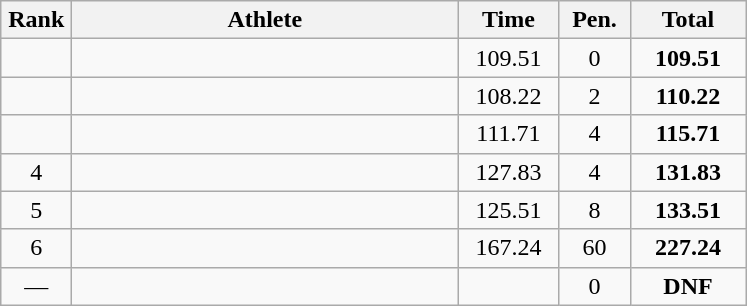<table class=wikitable style="text-align:center">
<tr>
<th width=40>Rank</th>
<th width=250>Athlete</th>
<th width=60>Time</th>
<th width=40>Pen.</th>
<th width=70>Total</th>
</tr>
<tr>
<td></td>
<td align=left></td>
<td>109.51</td>
<td>0</td>
<td><strong>109.51</strong></td>
</tr>
<tr>
<td></td>
<td align=left></td>
<td>108.22</td>
<td>2</td>
<td><strong>110.22</strong></td>
</tr>
<tr>
<td></td>
<td align=left></td>
<td>111.71</td>
<td>4</td>
<td><strong>115.71</strong></td>
</tr>
<tr>
<td>4</td>
<td align=left></td>
<td>127.83</td>
<td>4</td>
<td><strong>131.83</strong></td>
</tr>
<tr>
<td>5</td>
<td align=left></td>
<td>125.51</td>
<td>8</td>
<td><strong>133.51</strong></td>
</tr>
<tr>
<td>6</td>
<td align=left></td>
<td>167.24</td>
<td>60</td>
<td><strong>227.24</strong></td>
</tr>
<tr>
<td>—</td>
<td align=left></td>
<td></td>
<td>0</td>
<td><strong>DNF</strong></td>
</tr>
</table>
